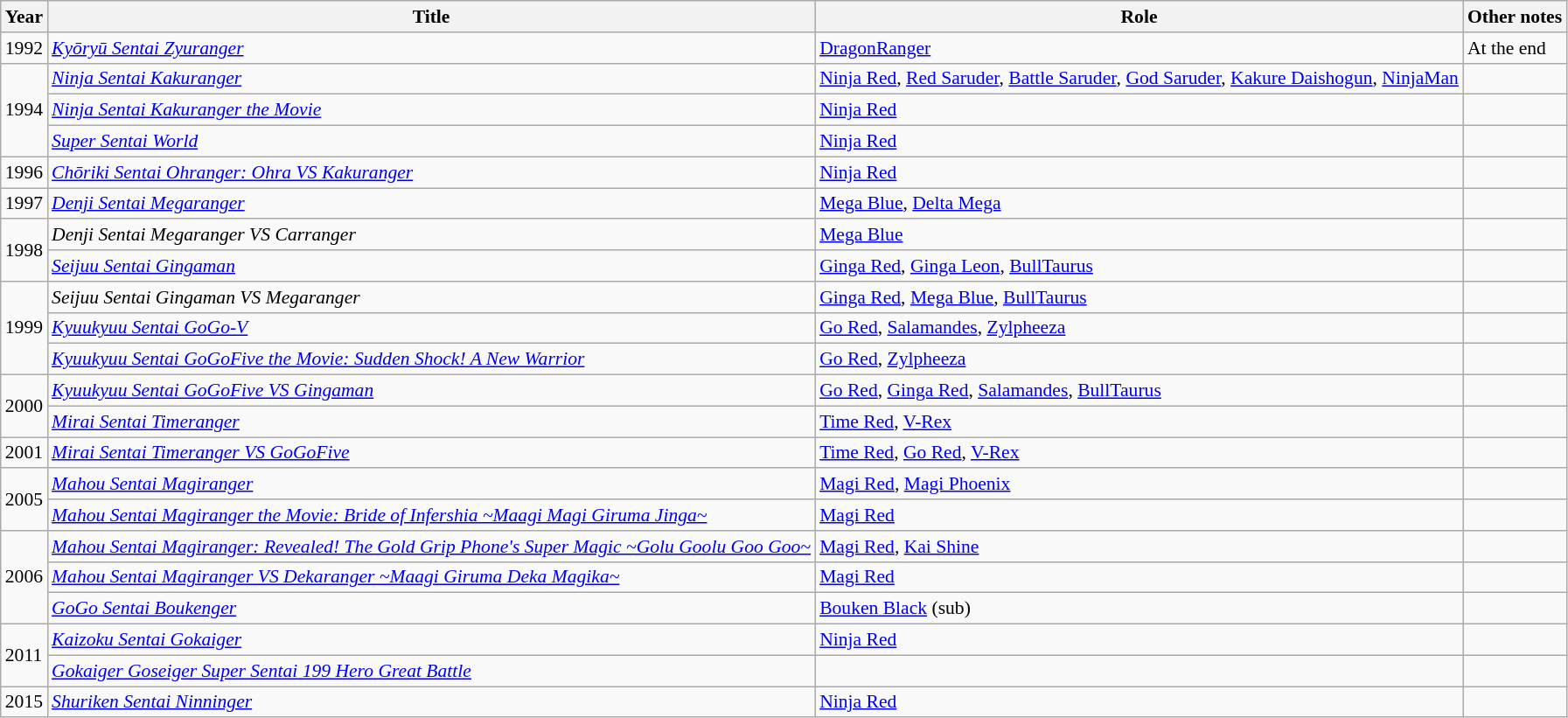<table class="wikitable" style="font-size: 90%;">
<tr>
<th>Year</th>
<th>Title</th>
<th>Role</th>
<th>Other notes</th>
</tr>
<tr>
<td>1992</td>
<td><em><a href='#'>Kyōryū Sentai Zyuranger</a></em></td>
<td><a href='#'>DragonRanger</a></td>
<td>At the end</td>
</tr>
<tr>
<td rowspan="3">1994</td>
<td><em><a href='#'>Ninja Sentai Kakuranger</a></em></td>
<td><a href='#'>Ninja Red</a>, <a href='#'>Red Saruder</a>, <a href='#'>Battle Saruder</a>, <a href='#'>God Saruder</a>, <a href='#'>Kakure Daishogun</a>, <a href='#'>NinjaMan</a></td>
<td></td>
</tr>
<tr>
<td><em><a href='#'>Ninja Sentai Kakuranger the Movie</a></em></td>
<td><a href='#'>Ninja Red</a></td>
<td></td>
</tr>
<tr>
<td><em><a href='#'>Super Sentai World</a></em></td>
<td><a href='#'>Ninja Red</a></td>
<td></td>
</tr>
<tr>
<td>1996</td>
<td><em><a href='#'>Chōriki Sentai Ohranger: Ohra VS Kakuranger</a></em></td>
<td><a href='#'>Ninja Red</a></td>
<td></td>
</tr>
<tr>
<td>1997</td>
<td><em><a href='#'>Denji Sentai Megaranger</a></em></td>
<td><a href='#'>Mega Blue</a>, <a href='#'>Delta Mega</a></td>
<td></td>
</tr>
<tr>
<td rowspan="2">1998</td>
<td><em>Denji Sentai Megaranger VS Carranger</em></td>
<td><a href='#'>Mega Blue</a></td>
<td></td>
</tr>
<tr>
<td><em><a href='#'>Seijuu Sentai Gingaman</a></em></td>
<td><a href='#'>Ginga Red</a>, <a href='#'>Ginga Leon</a>, <a href='#'>BullTaurus</a></td>
<td></td>
</tr>
<tr>
<td rowspan="3">1999</td>
<td><em>Seijuu Sentai Gingaman VS Megaranger</em></td>
<td><a href='#'>Ginga Red</a>, <a href='#'>Mega Blue</a>, <a href='#'>BullTaurus</a></td>
<td></td>
</tr>
<tr>
<td><em><a href='#'>Kyuukyuu Sentai GoGo-V</a></em></td>
<td><a href='#'>Go Red</a>, <a href='#'>Salamandes</a>, <a href='#'>Zylpheeza</a></td>
<td></td>
</tr>
<tr>
<td><em><a href='#'>Kyuukyuu Sentai GoGoFive the Movie: Sudden Shock! A New Warrior</a></em></td>
<td><a href='#'>Go Red</a>, <a href='#'>Zylpheeza</a></td>
<td></td>
</tr>
<tr>
<td rowspan="2">2000</td>
<td><em><a href='#'>Kyuukyuu Sentai GoGoFive VS Gingaman</a></em></td>
<td><a href='#'>Go Red</a>, <a href='#'>Ginga Red</a>, <a href='#'>Salamandes</a>, <a href='#'>BullTaurus</a></td>
<td></td>
</tr>
<tr>
<td><em><a href='#'>Mirai Sentai Timeranger</a></em></td>
<td><a href='#'>Time Red</a>, <a href='#'>V-Rex</a></td>
<td></td>
</tr>
<tr>
<td>2001</td>
<td><em><a href='#'>Mirai Sentai Timeranger VS GoGoFive</a></em></td>
<td><a href='#'>Time Red</a>, <a href='#'>Go Red</a>, <a href='#'>V-Rex</a></td>
<td></td>
</tr>
<tr>
<td rowspan="2">2005</td>
<td><em><a href='#'>Mahou Sentai Magiranger</a></em></td>
<td><a href='#'>Magi Red</a>, <a href='#'>Magi Phoenix</a></td>
<td></td>
</tr>
<tr>
<td><em><a href='#'>Mahou Sentai Magiranger the Movie: Bride of Infershia ~Maagi Magi Giruma Jinga~</a></em></td>
<td><a href='#'>Magi Red</a></td>
<td></td>
</tr>
<tr>
<td rowspan="3">2006</td>
<td><em><a href='#'>Mahou Sentai Magiranger: Revealed! The Gold Grip Phone's Super Magic ~Golu Goolu Goo Goo~</a></em></td>
<td><a href='#'>Magi Red</a>, <a href='#'>Kai Shine</a></td>
<td></td>
</tr>
<tr>
<td><em><a href='#'>Mahou Sentai Magiranger VS Dekaranger ~Maagi Giruma Deka Magika~</a></em></td>
<td><a href='#'>Magi Red</a></td>
<td></td>
</tr>
<tr>
<td><em><a href='#'>GoGo Sentai Boukenger</a></em></td>
<td><a href='#'>Bouken Black</a> (sub)</td>
<td></td>
</tr>
<tr>
<td rowspan="2">2011</td>
<td><em><a href='#'>Kaizoku Sentai Gokaiger</a></em></td>
<td><a href='#'>Ninja Red</a></td>
<td></td>
</tr>
<tr>
<td><em><a href='#'>Gokaiger Goseiger Super Sentai 199 Hero Great Battle</a></em></td>
<td></td>
<td></td>
</tr>
<tr>
<td>2015</td>
<td><em><a href='#'>Shuriken Sentai Ninninger</a></em></td>
<td><a href='#'>Ninja Red</a></td>
<td></td>
</tr>
</table>
